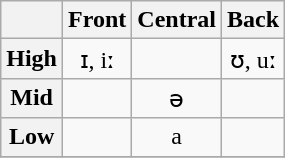<table class="wikitable IPA">
<tr>
<th></th>
<th>Front</th>
<th>Central</th>
<th>Back</th>
</tr>
<tr style="text-align: center;">
<th><strong>High</strong></th>
<td>ɪ, iː</td>
<td></td>
<td>ʊ, uː</td>
</tr>
<tr style="text-align: center;">
<th><strong>Mid</strong></th>
<td></td>
<td>ə</td>
<td></td>
</tr>
<tr style="text-align: center;">
<th><strong>Low</strong></th>
<td></td>
<td>a</td>
<td></td>
</tr>
<tr style="text-align: center;">
</tr>
</table>
